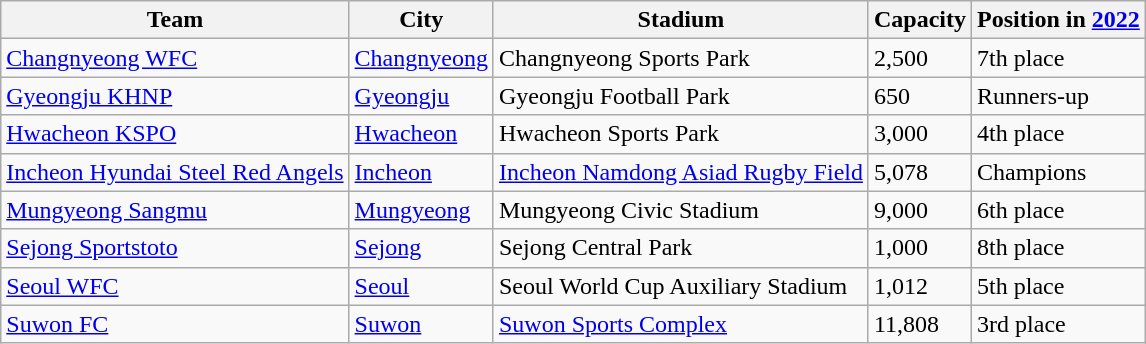<table class="wikitable sortable">
<tr>
<th>Team</th>
<th>City</th>
<th>Stadium</th>
<th>Capacity</th>
<th data-sort-type="number">Position in <a href='#'>2022</a></th>
</tr>
<tr>
<td><a href='#'>Changnyeong WFC</a></td>
<td><a href='#'>Changnyeong</a></td>
<td>Changnyeong Sports Park</td>
<td>2,500</td>
<td>7th place</td>
</tr>
<tr>
<td><a href='#'>Gyeongju KHNP</a></td>
<td><a href='#'>Gyeongju</a></td>
<td>Gyeongju Football Park</td>
<td>650</td>
<td>Runners-up</td>
</tr>
<tr>
<td><a href='#'>Hwacheon KSPO</a></td>
<td><a href='#'>Hwacheon</a></td>
<td>Hwacheon Sports Park</td>
<td>3,000</td>
<td>4th place</td>
</tr>
<tr>
<td><a href='#'>Incheon Hyundai Steel Red Angels</a></td>
<td><a href='#'>Incheon</a></td>
<td><a href='#'>Incheon Namdong Asiad Rugby Field</a></td>
<td>5,078</td>
<td>Champions</td>
</tr>
<tr>
<td><a href='#'>Mungyeong Sangmu</a></td>
<td><a href='#'>Mungyeong</a></td>
<td>Mungyeong Civic Stadium</td>
<td>9,000</td>
<td>6th place</td>
</tr>
<tr>
<td><a href='#'>Sejong Sportstoto</a></td>
<td><a href='#'>Sejong</a></td>
<td>Sejong Central Park</td>
<td>1,000</td>
<td>8th place</td>
</tr>
<tr>
<td><a href='#'>Seoul WFC</a></td>
<td><a href='#'>Seoul</a></td>
<td>Seoul World Cup Auxiliary Stadium</td>
<td>1,012</td>
<td>5th place</td>
</tr>
<tr>
<td><a href='#'>Suwon FC</a></td>
<td><a href='#'>Suwon</a></td>
<td><a href='#'>Suwon Sports Complex</a></td>
<td>11,808</td>
<td>3rd place</td>
</tr>
</table>
